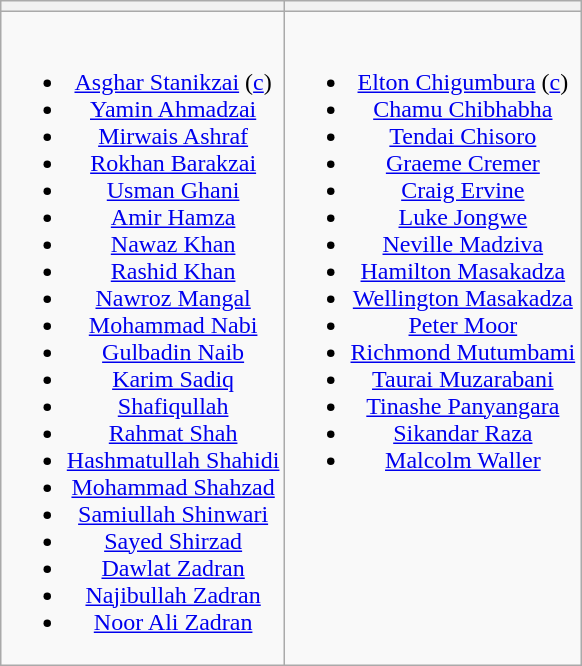<table class="wikitable" style="text-align:center; margin:0 auto">
<tr>
<th !style="width:50%"></th>
<th !style="width:50%"></th>
</tr>
<tr style="vertical-align:top">
<td><br><ul><li><a href='#'>Asghar Stanikzai</a> (<a href='#'>c</a>)</li><li><a href='#'>Yamin Ahmadzai</a></li><li><a href='#'>Mirwais Ashraf</a></li><li><a href='#'>Rokhan Barakzai</a></li><li><a href='#'>Usman Ghani</a></li><li><a href='#'>Amir Hamza</a></li><li><a href='#'>Nawaz Khan</a></li><li><a href='#'>Rashid Khan</a></li><li><a href='#'>Nawroz Mangal</a></li><li><a href='#'>Mohammad Nabi</a></li><li><a href='#'>Gulbadin Naib</a></li><li><a href='#'>Karim Sadiq</a></li><li><a href='#'>Shafiqullah</a></li><li><a href='#'>Rahmat Shah</a></li><li><a href='#'>Hashmatullah Shahidi</a></li><li><a href='#'>Mohammad Shahzad</a></li><li><a href='#'>Samiullah Shinwari</a></li><li><a href='#'>Sayed Shirzad</a></li><li><a href='#'>Dawlat Zadran</a></li><li><a href='#'>Najibullah Zadran</a></li><li><a href='#'>Noor Ali Zadran</a></li></ul></td>
<td><br><ul><li><a href='#'>Elton Chigumbura</a> (<a href='#'>c</a>)</li><li><a href='#'>Chamu Chibhabha</a></li><li><a href='#'>Tendai Chisoro</a></li><li><a href='#'>Graeme Cremer</a></li><li><a href='#'>Craig Ervine</a></li><li><a href='#'>Luke Jongwe</a></li><li><a href='#'>Neville Madziva</a></li><li><a href='#'>Hamilton Masakadza</a></li><li><a href='#'>Wellington Masakadza</a></li><li><a href='#'>Peter Moor</a></li><li><a href='#'>Richmond Mutumbami</a></li><li><a href='#'>Taurai Muzarabani</a></li><li><a href='#'>Tinashe Panyangara</a></li><li><a href='#'>Sikandar Raza</a></li><li><a href='#'>Malcolm Waller</a></li></ul></td>
</tr>
</table>
